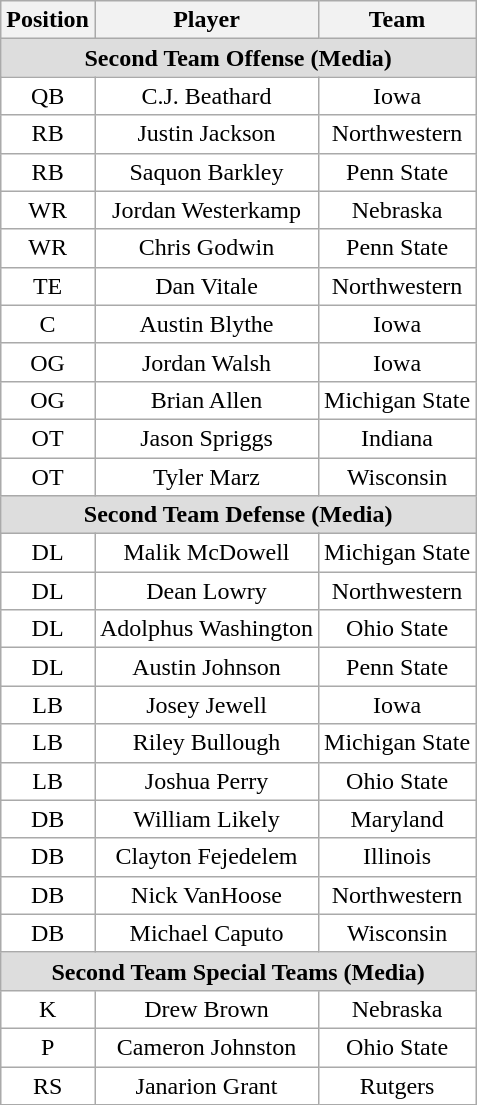<table class="wikitable sortable">
<tr>
<th>Position</th>
<th>Player</th>
<th>Team</th>
</tr>
<tr>
<td colspan="3" style="text-align:center; background:#ddd;"><strong>Second Team Offense (Media)</strong></td>
</tr>
<tr style="text-align:center;">
<td style="background:white">QB</td>
<td style="background:white">C.J. Beathard</td>
<td style="background:white">Iowa</td>
</tr>
<tr style="text-align:center;">
<td style="background:white">RB</td>
<td style="background:white">Justin Jackson</td>
<td style="background:white">Northwestern</td>
</tr>
<tr style="text-align:center;">
<td style="background:white">RB</td>
<td style="background:white">Saquon Barkley</td>
<td style="background:white">Penn State</td>
</tr>
<tr style="text-align:center;">
<td style="background:white">WR</td>
<td style="background:white">Jordan Westerkamp</td>
<td style="background:white">Nebraska</td>
</tr>
<tr style="text-align:center;">
<td style="background:white">WR</td>
<td style="background:white">Chris Godwin</td>
<td style="background:white">Penn State</td>
</tr>
<tr style="text-align:center;">
<td style="background:white">TE</td>
<td style="background:white">Dan Vitale</td>
<td style="background:white">Northwestern</td>
</tr>
<tr style="text-align:center;">
<td style="background:white">C</td>
<td style="background:white">Austin Blythe</td>
<td style="background:white">Iowa</td>
</tr>
<tr style="text-align:center;">
<td style="background:white">OG</td>
<td style="background:white">Jordan Walsh</td>
<td style="background:white">Iowa</td>
</tr>
<tr style="text-align:center;">
<td style="background:white">OG</td>
<td style="background:white">Brian Allen</td>
<td style="background:white">Michigan State</td>
</tr>
<tr style="text-align:center;">
<td style="background:white">OT</td>
<td style="background:white">Jason Spriggs</td>
<td style="background:white">Indiana</td>
</tr>
<tr style="text-align:center;">
<td style="background:white">OT</td>
<td style="background:white">Tyler Marz</td>
<td style="background:white">Wisconsin</td>
</tr>
<tr>
<td colspan="3" style="text-align:center; background:#ddd;"><strong>Second Team Defense (Media)</strong></td>
</tr>
<tr style="text-align:center;">
<td style="background:white">DL</td>
<td style="background:white">Malik McDowell</td>
<td style="background:white">Michigan State</td>
</tr>
<tr style="text-align:center;">
<td style="background:white">DL</td>
<td style="background:white">Dean Lowry</td>
<td style="background:white">Northwestern</td>
</tr>
<tr style="text-align:center;">
<td style="background:white">DL</td>
<td style="background:white">Adolphus Washington</td>
<td style="background:white">Ohio State</td>
</tr>
<tr style="text-align:center;">
<td style="background:white">DL</td>
<td style="background:white">Austin Johnson</td>
<td style="background:white">Penn State</td>
</tr>
<tr style="text-align:center;">
<td style="background:white">LB</td>
<td style="background:white">Josey Jewell</td>
<td style="background:white">Iowa</td>
</tr>
<tr style="text-align:center;">
<td style="background:white">LB</td>
<td style="background:white">Riley Bullough</td>
<td style="background:white">Michigan State</td>
</tr>
<tr style="text-align:center;">
<td style="background:white">LB</td>
<td style="background:white">Joshua Perry</td>
<td style="background:white">Ohio State</td>
</tr>
<tr style="text-align:center;">
<td style="background:white">DB</td>
<td style="background:white">William Likely</td>
<td style="background:white">Maryland</td>
</tr>
<tr style="text-align:center;">
<td style="background:white">DB</td>
<td style="background:white">Clayton Fejedelem</td>
<td style="background:white">Illinois</td>
</tr>
<tr style="text-align:center;">
<td style="background:white">DB</td>
<td style="background:white">Nick VanHoose</td>
<td style="background:white">Northwestern</td>
</tr>
<tr style="text-align:center;">
<td style="background:white">DB</td>
<td style="background:white">Michael Caputo</td>
<td style="background:white">Wisconsin</td>
</tr>
<tr>
<td colspan="3" style="text-align:center; background:#ddd;"><strong>Second Team Special Teams (Media)</strong></td>
</tr>
<tr style="text-align:center;">
<td style="background:white">K</td>
<td style="background:white">Drew Brown</td>
<td style="background:white">Nebraska</td>
</tr>
<tr style="text-align:center;">
<td style="background:white">P</td>
<td style="background:white">Cameron Johnston</td>
<td style="background:white">Ohio State</td>
</tr>
<tr style="text-align:center;">
<td style="background:white">RS</td>
<td style="background:white">Janarion Grant</td>
<td style="background:white">Rutgers</td>
</tr>
</table>
